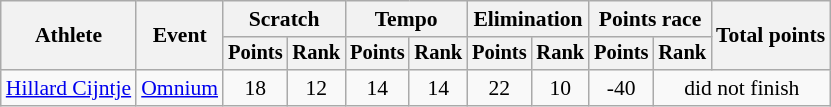<table class="wikitable" style="font-size:90%">
<tr>
<th rowspan=2>Athlete</th>
<th rowspan=2>Event</th>
<th colspan=2>Scratch</th>
<th colspan=2>Tempo</th>
<th colspan=2>Elimination</th>
<th colspan=2>Points race</th>
<th rowspan=2>Total points</th>
</tr>
<tr style="font-size:95%">
<th>Points</th>
<th>Rank</th>
<th>Points</th>
<th>Rank</th>
<th>Points</th>
<th>Rank</th>
<th>Points</th>
<th>Rank</th>
</tr>
<tr align=center>
<td align=left><a href='#'>Hillard Cijntje</a></td>
<td align=left><a href='#'>Omnium</a></td>
<td>18</td>
<td>12</td>
<td>14</td>
<td>14</td>
<td>22</td>
<td>10</td>
<td>-40</td>
<td colspan=3>did not finish</td>
</tr>
</table>
